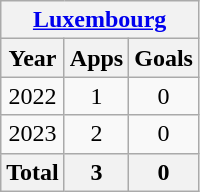<table class="wikitable" style="text-align:center">
<tr>
<th colspan=3><a href='#'>Luxembourg</a></th>
</tr>
<tr>
<th>Year</th>
<th>Apps</th>
<th>Goals</th>
</tr>
<tr>
<td>2022</td>
<td>1</td>
<td>0</td>
</tr>
<tr>
<td>2023</td>
<td>2</td>
<td>0</td>
</tr>
<tr>
<th>Total</th>
<th>3</th>
<th>0</th>
</tr>
</table>
